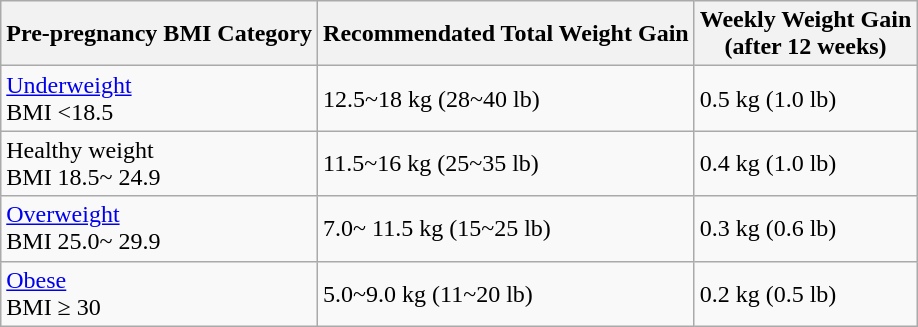<table class="wikitable">
<tr>
<th>Pre-pregnancy BMI Category</th>
<th>Recommendated Total Weight Gain</th>
<th>Weekly Weight Gain<br>(after 12 weeks)</th>
</tr>
<tr --->
<td><a href='#'>Underweight</a><br>BMI <18.5</td>
<td>12.5~18 kg (28~40 lb)</td>
<td>0.5 kg (1.0 lb)</td>
</tr>
<tr --->
<td>Healthy weight<br>BMI 18.5~ 24.9</td>
<td>11.5~16 kg (25~35 lb)</td>
<td>0.4 kg (1.0 lb)</td>
</tr>
<tr --->
<td><a href='#'>Overweight</a><br>BMI 25.0~ 29.9</td>
<td>7.0~ 11.5 kg (15~25 lb)</td>
<td>0.3 kg (0.6 lb)</td>
</tr>
<tr --->
<td><a href='#'>Obese</a><br>BMI ≥ 30</td>
<td>5.0~9.0 kg (11~20 lb)</td>
<td>0.2 kg (0.5 lb)</td>
</tr>
</table>
